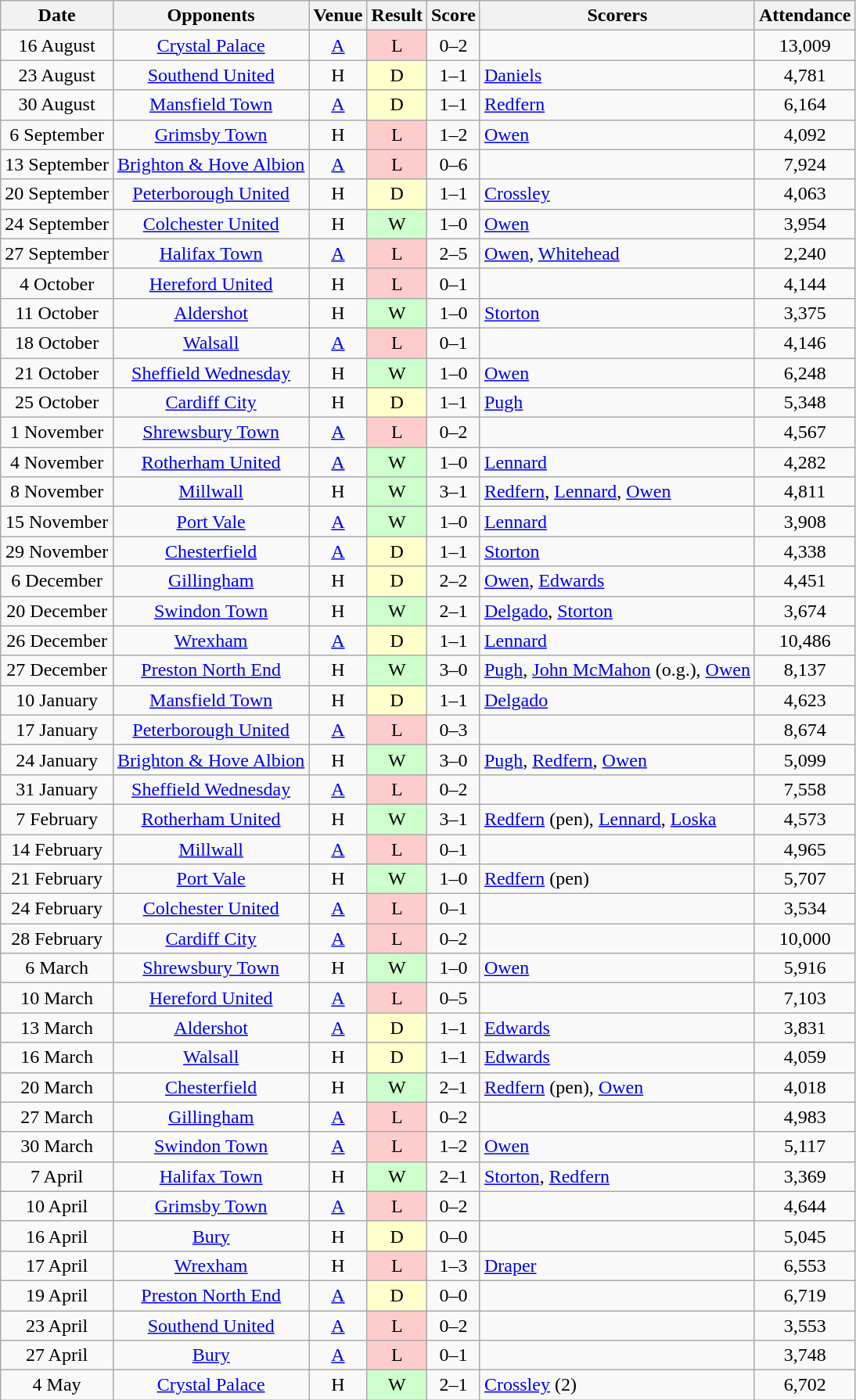<table class="wikitable" style="text-align:center">
<tr>
<th>Date</th>
<th>Opponents</th>
<th>Venue</th>
<th>Result</th>
<th>Score</th>
<th>Scorers</th>
<th>Attendance</th>
</tr>
<tr>
<td>16 August</td>
<td><a href='#'>Crystal Palace</a></td>
<td><a href='#'>A</a></td>
<td style="background-color:#FFCCCC">L</td>
<td>0–2</td>
<td align="left"></td>
<td>13,009</td>
</tr>
<tr>
<td>23 August</td>
<td><a href='#'>Southend United</a></td>
<td>H</td>
<td style="background-color:#FFFFCC">D</td>
<td>1–1</td>
<td align="left"><a href='#'>Daniels</a></td>
<td>4,781</td>
</tr>
<tr>
<td>30 August</td>
<td><a href='#'>Mansfield Town</a></td>
<td><a href='#'>A</a></td>
<td style="background-color:#FFFFCC">D</td>
<td>1–1</td>
<td align="left"><a href='#'>Redfern</a></td>
<td>6,164</td>
</tr>
<tr>
<td>6 September</td>
<td><a href='#'>Grimsby Town</a></td>
<td>H</td>
<td style="background-color:#FFCCCC">L</td>
<td>1–2</td>
<td align="left"><a href='#'>Owen</a></td>
<td>4,092</td>
</tr>
<tr>
<td>13 September</td>
<td><a href='#'>Brighton & Hove Albion</a></td>
<td><a href='#'>A</a></td>
<td style="background-color:#FFCCCC">L</td>
<td>0–6</td>
<td align="left"></td>
<td>7,924</td>
</tr>
<tr>
<td>20 September</td>
<td><a href='#'>Peterborough United</a></td>
<td>H</td>
<td style="background-color:#FFFFCC">D</td>
<td>1–1</td>
<td align="left"><a href='#'>Crossley</a></td>
<td>4,063</td>
</tr>
<tr>
<td>24 September</td>
<td><a href='#'>Colchester United</a></td>
<td>H</td>
<td style="background-color:#CCFFCC">W</td>
<td>1–0</td>
<td align="left"><a href='#'>Owen</a></td>
<td>3,954</td>
</tr>
<tr>
<td>27 September</td>
<td><a href='#'>Halifax Town</a></td>
<td><a href='#'>A</a></td>
<td style="background-color:#FFCCCC">L</td>
<td>2–5</td>
<td align="left"><a href='#'>Owen</a>, <a href='#'>Whitehead</a></td>
<td>2,240</td>
</tr>
<tr>
<td>4 October</td>
<td><a href='#'>Hereford United</a></td>
<td>H</td>
<td style="background-color:#FFCCCC">L</td>
<td>0–1</td>
<td align="left"></td>
<td>4,144</td>
</tr>
<tr>
<td>11 October</td>
<td><a href='#'>Aldershot</a></td>
<td>H</td>
<td style="background-color:#CCFFCC">W</td>
<td>1–0</td>
<td align="left"><a href='#'>Storton</a></td>
<td>3,375</td>
</tr>
<tr>
<td>18 October</td>
<td><a href='#'>Walsall</a></td>
<td><a href='#'>A</a></td>
<td style="background-color:#FFCCCC">L</td>
<td>0–1</td>
<td align="left"></td>
<td>4,146</td>
</tr>
<tr>
<td>21 October</td>
<td><a href='#'>Sheffield Wednesday</a></td>
<td>H</td>
<td style="background-color:#CCFFCC">W</td>
<td>1–0</td>
<td align="left"><a href='#'>Owen</a></td>
<td>6,248</td>
</tr>
<tr>
<td>25 October</td>
<td><a href='#'>Cardiff City</a></td>
<td>H</td>
<td style="background-color:#FFFFCC">D</td>
<td>1–1</td>
<td align="left"><a href='#'>Pugh</a></td>
<td>5,348</td>
</tr>
<tr>
<td>1 November</td>
<td><a href='#'>Shrewsbury Town</a></td>
<td><a href='#'>A</a></td>
<td style="background-color:#FFCCCC">L</td>
<td>0–2</td>
<td align="left"></td>
<td>4,567</td>
</tr>
<tr>
<td>4 November</td>
<td><a href='#'>Rotherham United</a></td>
<td><a href='#'>A</a></td>
<td style="background-color:#CCFFCC">W</td>
<td>1–0</td>
<td align="left"><a href='#'>Lennard</a></td>
<td>4,282</td>
</tr>
<tr>
<td>8 November</td>
<td><a href='#'>Millwall</a></td>
<td>H</td>
<td style="background-color:#CCFFCC">W</td>
<td>3–1</td>
<td align="left"><a href='#'>Redfern</a>, <a href='#'>Lennard</a>, <a href='#'>Owen</a></td>
<td>4,811</td>
</tr>
<tr>
<td>15 November</td>
<td><a href='#'>Port Vale</a></td>
<td><a href='#'>A</a></td>
<td style="background-color:#CCFFCC">W</td>
<td>1–0</td>
<td align="left"><a href='#'>Lennard</a></td>
<td>3,908</td>
</tr>
<tr>
<td>29 November</td>
<td><a href='#'>Chesterfield</a></td>
<td><a href='#'>A</a></td>
<td style="background-color:#FFFFCC">D</td>
<td>1–1</td>
<td align="left"><a href='#'>Storton</a></td>
<td>4,338</td>
</tr>
<tr>
<td>6 December</td>
<td><a href='#'>Gillingham</a></td>
<td>H</td>
<td style="background-color:#FFFFCC">D</td>
<td>2–2</td>
<td align="left"><a href='#'>Owen</a>, <a href='#'>Edwards</a></td>
<td>4,451</td>
</tr>
<tr>
<td>20 December</td>
<td><a href='#'>Swindon Town</a></td>
<td>H</td>
<td style="background-color:#CCFFCC">W</td>
<td>2–1</td>
<td align="left"><a href='#'>Delgado</a>, <a href='#'>Storton</a></td>
<td>3,674</td>
</tr>
<tr>
<td>26 December</td>
<td><a href='#'>Wrexham</a></td>
<td><a href='#'>A</a></td>
<td style="background-color:#FFFFCC">D</td>
<td>1–1</td>
<td align="left"><a href='#'>Lennard</a></td>
<td>10,486</td>
</tr>
<tr>
<td>27 December</td>
<td><a href='#'>Preston North End</a></td>
<td>H</td>
<td style="background-color:#CCFFCC">W</td>
<td>3–0</td>
<td align="left"><a href='#'>Pugh</a>, <a href='#'>John McMahon</a> (o.g.), <a href='#'>Owen</a></td>
<td>8,137</td>
</tr>
<tr>
<td>10 January</td>
<td><a href='#'>Mansfield Town</a></td>
<td>H</td>
<td style="background-color:#FFFFCC">D</td>
<td>1–1</td>
<td align="left"><a href='#'>Delgado</a></td>
<td>4,623</td>
</tr>
<tr>
<td>17 January</td>
<td><a href='#'>Peterborough United</a></td>
<td><a href='#'>A</a></td>
<td style="background-color:#FFCCCC">L</td>
<td>0–3</td>
<td align="left"></td>
<td>8,674</td>
</tr>
<tr>
<td>24 January</td>
<td><a href='#'>Brighton & Hove Albion</a></td>
<td>H</td>
<td style="background-color:#CCFFCC">W</td>
<td>3–0</td>
<td align="left"><a href='#'>Pugh</a>, <a href='#'>Redfern</a>, <a href='#'>Owen</a></td>
<td>5,099</td>
</tr>
<tr>
<td>31 January</td>
<td><a href='#'>Sheffield Wednesday</a></td>
<td><a href='#'>A</a></td>
<td style="background-color:#FFCCCC">L</td>
<td>0–2</td>
<td align="left"></td>
<td>7,558</td>
</tr>
<tr>
<td>7 February</td>
<td><a href='#'>Rotherham United</a></td>
<td>H</td>
<td style="background-color:#CCFFCC">W</td>
<td>3–1</td>
<td align="left"><a href='#'>Redfern</a> (pen), <a href='#'>Lennard</a>, <a href='#'>Loska</a></td>
<td>4,573</td>
</tr>
<tr>
<td>14 February</td>
<td><a href='#'>Millwall</a></td>
<td><a href='#'>A</a></td>
<td style="background-color:#FFCCCC">L</td>
<td>0–1</td>
<td align="left"></td>
<td>4,965</td>
</tr>
<tr>
<td>21 February</td>
<td><a href='#'>Port Vale</a></td>
<td>H</td>
<td style="background-color:#CCFFCC">W</td>
<td>1–0</td>
<td align="left"><a href='#'>Redfern</a> (pen)</td>
<td>5,707</td>
</tr>
<tr>
<td>24 February</td>
<td><a href='#'>Colchester United</a></td>
<td><a href='#'>A</a></td>
<td style="background-color:#FFCCCC">L</td>
<td>0–1</td>
<td align="left"></td>
<td>3,534</td>
</tr>
<tr>
<td>28 February</td>
<td><a href='#'>Cardiff City</a></td>
<td><a href='#'>A</a></td>
<td style="background-color:#FFCCCC">L</td>
<td>0–2</td>
<td align="left"></td>
<td>10,000</td>
</tr>
<tr>
<td>6 March</td>
<td><a href='#'>Shrewsbury Town</a></td>
<td>H</td>
<td style="background-color:#CCFFCC">W</td>
<td>1–0</td>
<td align="left"><a href='#'>Owen</a></td>
<td>5,916</td>
</tr>
<tr>
<td>10 March</td>
<td><a href='#'>Hereford United</a></td>
<td><a href='#'>A</a></td>
<td style="background-color:#FFCCCC">L</td>
<td>0–5</td>
<td align="left"></td>
<td>7,103</td>
</tr>
<tr>
<td>13 March</td>
<td><a href='#'>Aldershot</a></td>
<td><a href='#'>A</a></td>
<td style="background-color:#FFFFCC">D</td>
<td>1–1</td>
<td align="left"><a href='#'>Edwards</a></td>
<td>3,831</td>
</tr>
<tr>
<td>16 March</td>
<td><a href='#'>Walsall</a></td>
<td>H</td>
<td style="background-color:#FFFFCC">D</td>
<td>1–1</td>
<td align="left"><a href='#'>Edwards</a></td>
<td>4,059</td>
</tr>
<tr>
<td>20 March</td>
<td><a href='#'>Chesterfield</a></td>
<td>H</td>
<td style="background-color:#CCFFCC">W</td>
<td>2–1</td>
<td align="left"><a href='#'>Redfern</a> (pen), <a href='#'>Owen</a></td>
<td>4,018</td>
</tr>
<tr>
<td>27 March</td>
<td><a href='#'>Gillingham</a></td>
<td><a href='#'>A</a></td>
<td style="background-color:#FFCCCC">L</td>
<td>0–2</td>
<td align="left"></td>
<td>4,983</td>
</tr>
<tr>
<td>30 March</td>
<td><a href='#'>Swindon Town</a></td>
<td><a href='#'>A</a></td>
<td style="background-color:#FFCCCC">L</td>
<td>1–2</td>
<td align="left"><a href='#'>Owen</a></td>
<td>5,117</td>
</tr>
<tr>
<td>7 April</td>
<td><a href='#'>Halifax Town</a></td>
<td>H</td>
<td style="background-color:#CCFFCC">W</td>
<td>2–1</td>
<td align="left"><a href='#'>Storton</a>, <a href='#'>Redfern</a></td>
<td>3,369</td>
</tr>
<tr>
<td>10 April</td>
<td><a href='#'>Grimsby Town</a></td>
<td><a href='#'>A</a></td>
<td style="background-color:#FFCCCC">L</td>
<td>0–2</td>
<td align="left"></td>
<td>4,644</td>
</tr>
<tr>
<td>16 April</td>
<td><a href='#'>Bury</a></td>
<td>H</td>
<td style="background-color:#FFFFCC">D</td>
<td>0–0</td>
<td align="left"></td>
<td>5,045</td>
</tr>
<tr>
<td>17 April</td>
<td><a href='#'>Wrexham</a></td>
<td>H</td>
<td style="background-color:#FFCCCC">L</td>
<td>1–3</td>
<td align="left"><a href='#'>Draper</a></td>
<td>6,553</td>
</tr>
<tr>
<td>19 April</td>
<td><a href='#'>Preston North End</a></td>
<td><a href='#'>A</a></td>
<td style="background-color:#FFFFCC">D</td>
<td>0–0</td>
<td align="left"></td>
<td>6,719</td>
</tr>
<tr>
<td>23 April</td>
<td><a href='#'>Southend United</a></td>
<td><a href='#'>A</a></td>
<td style="background-color:#FFCCCC">L</td>
<td>0–2</td>
<td align="left"></td>
<td>3,553</td>
</tr>
<tr>
<td>27 April</td>
<td><a href='#'>Bury</a></td>
<td><a href='#'>A</a></td>
<td style="background-color:#FFCCCC">L</td>
<td>0–1</td>
<td align="left"></td>
<td>3,748</td>
</tr>
<tr>
<td>4 May</td>
<td><a href='#'>Crystal Palace</a></td>
<td>H</td>
<td style="background-color:#CCFFCC">W</td>
<td>2–1</td>
<td align="left"><a href='#'>Crossley</a> (2)</td>
<td>6,702</td>
</tr>
</table>
